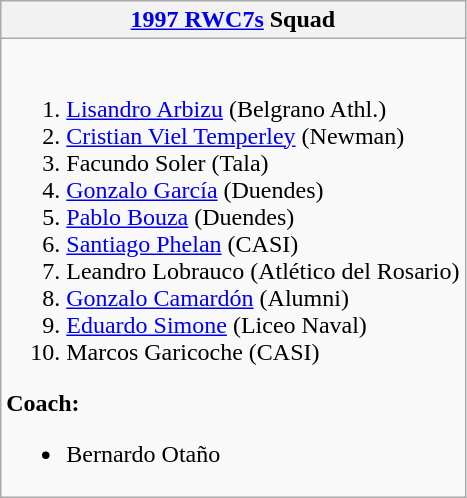<table class="wikitable collapsible collapsed">
<tr>
<th><a href='#'>1997 RWC7s</a> Squad</th>
</tr>
<tr>
<td><br><ol><li><a href='#'>Lisandro Arbizu</a> (Belgrano Athl.)</li><li><a href='#'>Cristian Viel Temperley</a> (Newman)</li><li>Facundo Soler (Tala)</li><li><a href='#'>Gonzalo García</a> (Duendes)</li><li><a href='#'>Pablo Bouza</a> (Duendes)</li><li><a href='#'>Santiago Phelan</a> (CASI)</li><li>Leandro Lobrauco (Atlético del Rosario)</li><li><a href='#'>Gonzalo Camardón</a> (Alumni)</li><li><a href='#'>Eduardo Simone</a> (Liceo Naval)</li><li>Marcos Garicoche (CASI)</li></ol><strong>Coach:</strong><ul><li>Bernardo Otaño</li></ul></td>
</tr>
</table>
